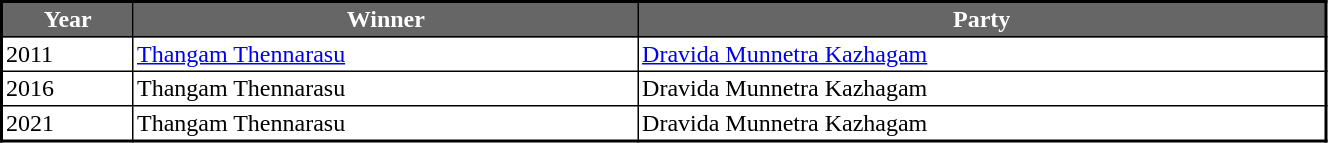<table width="70%" cellpadding="2" cellspacing="0" border="1" style="border-collapse: collapse; border: 2px #000000 solid; font-size: x-big; font-family: verdana">
<tr>
<th style="background-color:#666666; color:white">Year</th>
<th style="background-color:#666666; color:white">Winner</th>
<th style="background-color:#666666; color:white">Party</th>
</tr>
<tr>
<td>2011</td>
<td><a href='#'>Thangam Thennarasu</a></td>
<td><a href='#'>Dravida Munnetra Kazhagam</a></td>
</tr>
<tr>
<td>2016</td>
<td>Thangam Thennarasu</td>
<td>Dravida Munnetra Kazhagam</td>
</tr>
<tr>
<td>2021</td>
<td>Thangam Thennarasu</td>
<td>Dravida Munnetra Kazhagam</td>
</tr>
</table>
